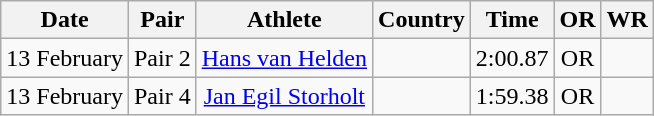<table class="wikitable" style="text-align:center">
<tr>
<th>Date</th>
<th>Pair</th>
<th>Athlete</th>
<th>Country</th>
<th>Time</th>
<th>OR</th>
<th>WR</th>
</tr>
<tr>
<td>13 February</td>
<td>Pair 2</td>
<td><a href='#'>Hans van Helden</a></td>
<td></td>
<td>2:00.87</td>
<td>OR</td>
<td></td>
</tr>
<tr>
<td>13 February</td>
<td>Pair 4</td>
<td><a href='#'>Jan Egil Storholt</a></td>
<td></td>
<td>1:59.38</td>
<td>OR</td>
<td></td>
</tr>
</table>
